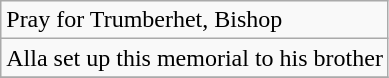<table class="wikitable">
<tr>
<td>Pray for Trumberhet, Bishop</td>
</tr>
<tr>
<td>Alla set up this memorial to his brother</td>
</tr>
<tr>
</tr>
</table>
